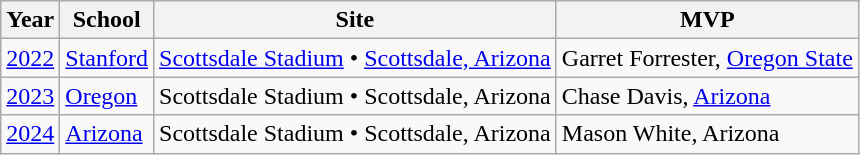<table class=wikitable>
<tr>
<th>Year</th>
<th>School</th>
<th>Site</th>
<th>MVP</th>
</tr>
<tr>
<td><a href='#'>2022</a></td>
<td><a href='#'>Stanford</a></td>
<td><a href='#'>Scottsdale Stadium</a> • <a href='#'>Scottsdale, Arizona</a></td>
<td>Garret Forrester, <a href='#'>Oregon State</a></td>
</tr>
<tr>
<td><a href='#'>2023</a></td>
<td><a href='#'>Oregon</a></td>
<td>Scottsdale Stadium • Scottsdale, Arizona</td>
<td>Chase Davis, <a href='#'>Arizona</a></td>
</tr>
<tr>
<td><a href='#'>2024</a></td>
<td><a href='#'>Arizona</a></td>
<td>Scottsdale Stadium • Scottsdale, Arizona</td>
<td>Mason White, Arizona</td>
</tr>
</table>
